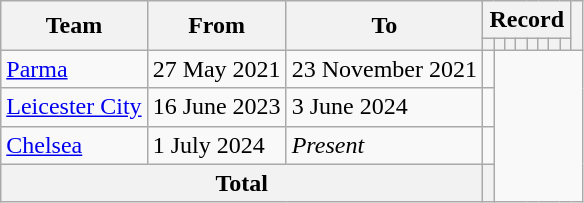<table class="wikitable" style="text-align: center;">
<tr>
<th rowspan="2">Team</th>
<th rowspan="2">From</th>
<th rowspan="2">To</th>
<th colspan="8">Record</th>
<th rowspan=2></th>
</tr>
<tr>
<th></th>
<th></th>
<th></th>
<th></th>
<th></th>
<th></th>
<th></th>
<th></th>
</tr>
<tr>
<td align="left"><a href='#'>Parma</a></td>
<td align="left">27 May 2021</td>
<td align="left">23 November 2021<br></td>
<td></td>
</tr>
<tr>
<td align="left"><a href='#'>Leicester City</a></td>
<td align="left">16 June 2023</td>
<td align="left">3 June 2024<br></td>
<td></td>
</tr>
<tr>
<td align="left"><a href='#'>Chelsea</a></td>
<td align="left">1 July 2024</td>
<td align="left"><em>Present</em><br></td>
<td></td>
</tr>
<tr>
<th colspan="3">Total<br></th>
<th></th>
</tr>
</table>
